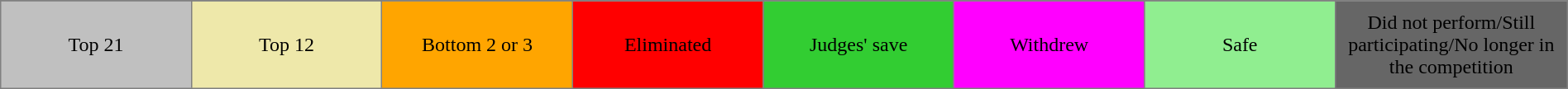<table border="2" cellpadding="8" style="margin:1em auto; background:silver; border:1px solid gray; border-collapse:collapse; text-align:center;">
<tr>
</tr>
<tr>
<td width="7%">Top 21</td>
<td style="background:palegoldenrod;" width="7%">Top 12</td>
<td style="background:orange;" width="7%">Bottom 2 or 3</td>
<td style="background:red;" width="7%">Eliminated</td>
<td style="background:Limegreen;" width="7%">Judges' save</td>
<td style="background:magenta;" width="7%">Withdrew</td>
<td style="background:lightgreen;" width="7%">Safe</td>
<td style="background:#666666;" width="7%">Did not perform/Still participating/No longer in the competition</td>
</tr>
</table>
